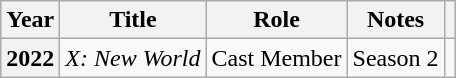<table class="wikitable plainrowheaders">
<tr>
<th scope="col">Year</th>
<th scope="col">Title</th>
<th scope="col">Role</th>
<th scope="col">Notes</th>
<th scope="col" class="unsortable"></th>
</tr>
<tr>
<th scope="row">2022</th>
<td><em>X: New World</em></td>
<td>Cast Member</td>
<td>Season 2</td>
<td style="text-align:center"></td>
</tr>
</table>
